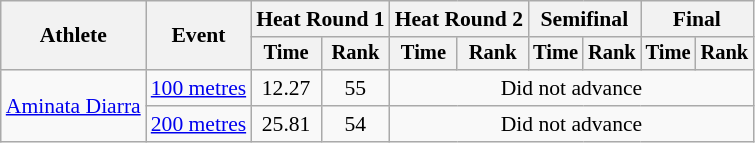<table class=wikitable style="font-size:90%; text-align:center">
<tr>
<th rowspan=2>Athlete</th>
<th rowspan=2>Event</th>
<th colspan=2>Heat Round 1</th>
<th colspan=2>Heat Round 2</th>
<th colspan=2>Semifinal</th>
<th colspan=2>Final</th>
</tr>
<tr style=font-size:95%>
<th>Time</th>
<th>Rank</th>
<th>Time</th>
<th>Rank</th>
<th>Time</th>
<th>Rank</th>
<th>Time</th>
<th>Rank</th>
</tr>
<tr align=center>
<td align=left rowspan=2><a href='#'>Aminata Diarra</a></td>
<td align=left><a href='#'>100 metres</a></td>
<td>12.27</td>
<td>55</td>
<td colspan=6>Did not advance</td>
</tr>
<tr align=center>
<td align=left><a href='#'>200 metres</a></td>
<td>25.81</td>
<td>54</td>
<td colspan=6>Did not advance</td>
</tr>
</table>
